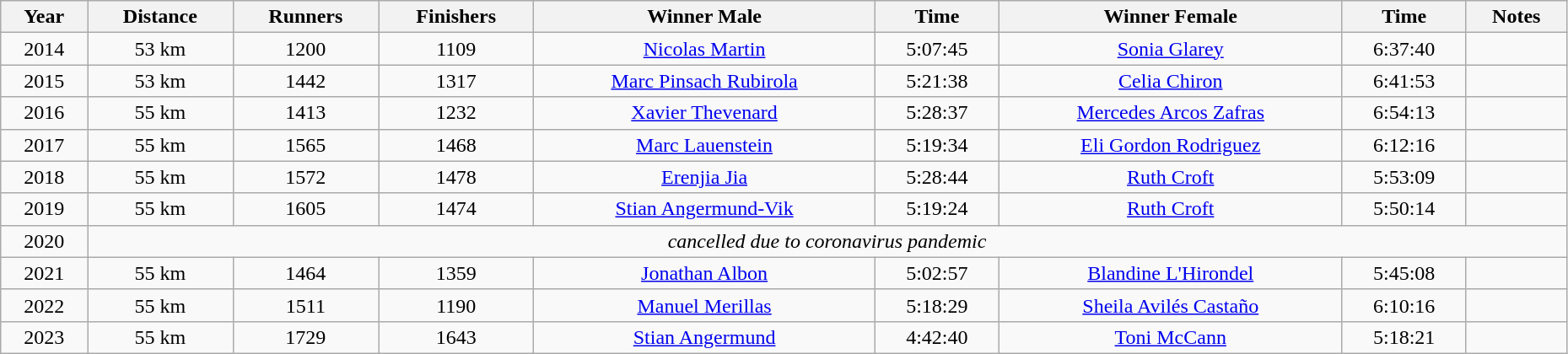<table class="wikitable sortable" width=98% style="text-align:center;">
<tr>
<th>Year</th>
<th>Distance</th>
<th>Runners</th>
<th>Finishers</th>
<th>Winner Male</th>
<th>Time</th>
<th>Winner Female</th>
<th>Time</th>
<th>Notes</th>
</tr>
<tr>
<td>2014</td>
<td>53 km</td>
<td>1200</td>
<td>1109</td>
<td><a href='#'>Nicolas Martin</a> </td>
<td>5:07:45</td>
<td><a href='#'>Sonia Glarey</a> </td>
<td>6:37:40</td>
<td></td>
</tr>
<tr>
<td>2015</td>
<td>53 km</td>
<td>1442</td>
<td>1317</td>
<td><a href='#'>Marc Pinsach Rubirola</a> </td>
<td>5:21:38</td>
<td><a href='#'>Celia Chiron</a> </td>
<td>6:41:53</td>
<td></td>
</tr>
<tr>
<td>2016</td>
<td>55 km</td>
<td>1413</td>
<td>1232</td>
<td><a href='#'>Xavier Thevenard</a> </td>
<td>5:28:37</td>
<td><a href='#'>Mercedes Arcos Zafras</a> </td>
<td>6:54:13</td>
<td></td>
</tr>
<tr>
<td>2017</td>
<td>55 km</td>
<td>1565</td>
<td>1468</td>
<td><a href='#'>Marc Lauenstein</a> </td>
<td>5:19:34</td>
<td><a href='#'>Eli Gordon Rodriguez</a> </td>
<td>6:12:16</td>
<td></td>
</tr>
<tr>
<td>2018</td>
<td>55 km</td>
<td>1572</td>
<td>1478</td>
<td><a href='#'>Erenjia Jia</a> </td>
<td>5:28:44</td>
<td><a href='#'>Ruth Croft</a> </td>
<td>5:53:09</td>
<td></td>
</tr>
<tr>
<td>2019</td>
<td>55 km</td>
<td>1605</td>
<td>1474</td>
<td><a href='#'>Stian Angermund-Vik</a> </td>
<td>5:19:24</td>
<td><a href='#'>Ruth Croft</a> </td>
<td>5:50:14</td>
<td></td>
</tr>
<tr>
<td>2020</td>
<td colspan="8" align="center"><em>cancelled due to coronavirus pandemic</em></td>
</tr>
<tr>
<td>2021</td>
<td>55 km</td>
<td>1464</td>
<td>1359</td>
<td><a href='#'>Jonathan Albon</a> </td>
<td>5:02:57</td>
<td><a href='#'>Blandine L'Hirondel</a> </td>
<td>5:45:08</td>
<td></td>
</tr>
<tr>
<td>2022</td>
<td>55 km</td>
<td>1511</td>
<td>1190</td>
<td><a href='#'>Manuel Merillas</a> </td>
<td>5:18:29</td>
<td><a href='#'>Sheila Avilés Castaño</a> </td>
<td>6:10:16</td>
<td></td>
</tr>
<tr>
<td>2023</td>
<td>55 km</td>
<td>1729</td>
<td>1643</td>
<td><a href='#'>Stian Angermund</a> </td>
<td>4:42:40</td>
<td><a href='#'>Toni McCann</a> </td>
<td>5:18:21</td>
<td></td>
</tr>
</table>
